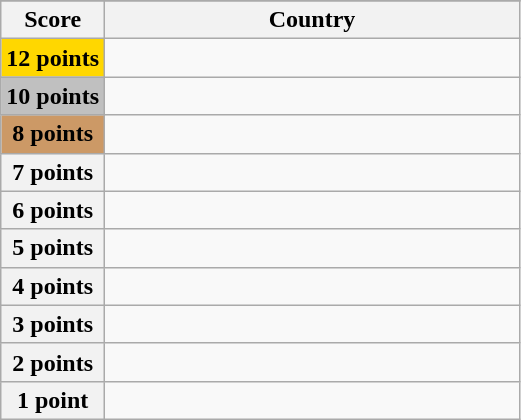<table class="wikitable">
<tr>
</tr>
<tr>
<th scope="col" width="20%">Score</th>
<th scope="col">Country</th>
</tr>
<tr>
<th scope="row" style="background:gold">12 points</th>
<td></td>
</tr>
<tr>
<th scope="row" style="background:silver">10 points</th>
<td></td>
</tr>
<tr>
<th scope="row" style="background:#CC9966">8 points</th>
<td></td>
</tr>
<tr>
<th scope="row">7 points</th>
<td></td>
</tr>
<tr>
<th scope="row">6 points</th>
<td></td>
</tr>
<tr>
<th scope="row">5 points</th>
<td></td>
</tr>
<tr>
<th scope="row">4 points</th>
<td></td>
</tr>
<tr>
<th scope="row">3 points</th>
<td></td>
</tr>
<tr>
<th scope="row">2 points</th>
<td></td>
</tr>
<tr>
<th scope="row">1 point</th>
<td></td>
</tr>
</table>
